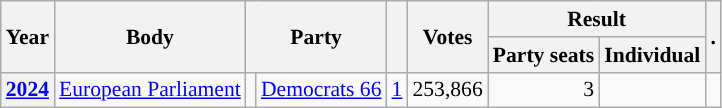<table class="wikitable plainrowheaders sortable" border=2 cellpadding=4 cellspacing=0 style="border: 1px #aaa solid; font-size: 90%; text-align:center;">
<tr>
<th scope="col" rowspan=2>Year</th>
<th scope="col" rowspan=2>Body</th>
<th scope="col" colspan=2 rowspan=2>Party</th>
<th scope="col" rowspan=2></th>
<th scope="col" rowspan=2>Votes</th>
<th scope="colgroup" colspan=2>Result</th>
<th scope="col" rowspan=2>.</th>
</tr>
<tr>
<th scope="col">Party seats</th>
<th scope="col">Individual</th>
</tr>
<tr>
<th scope="row"><a href='#'>2024</a></th>
<td><a href='#'>European Parliament</a></td>
<td style="background-color:"></td>
<td><a href='#'>Democrats 66</a></td>
<td style=text-align:right><a href='#'>1</a></td>
<td style=text-align:right>253,866</td>
<td style=text-align:right>3</td>
<td></td>
<td></td>
</tr>
</table>
